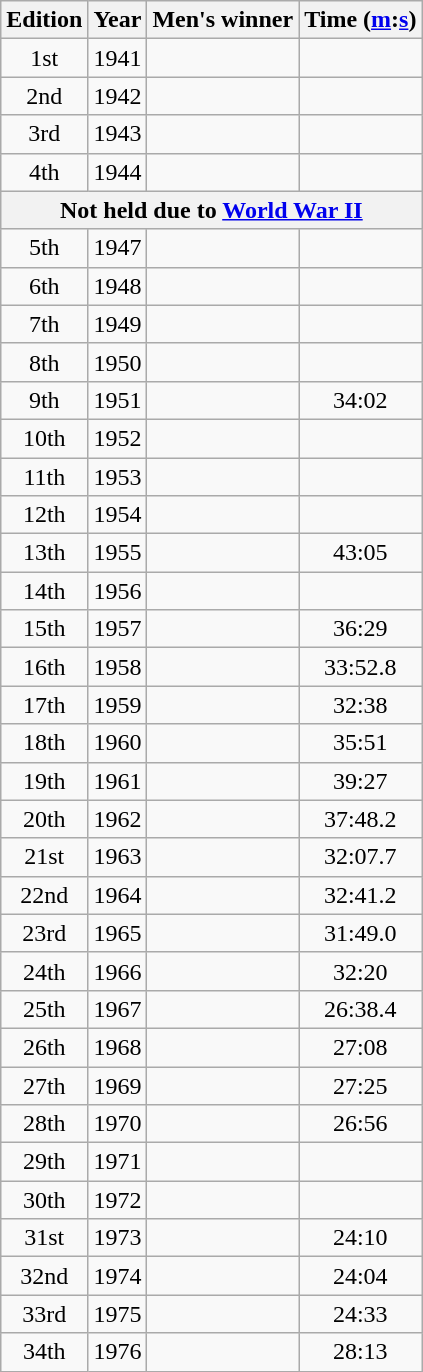<table class="wikitable" style="text-align:center">
<tr>
<th>Edition</th>
<th>Year</th>
<th>Men's winner</th>
<th>Time (<a href='#'>m</a>:<a href='#'>s</a>)</th>
</tr>
<tr>
<td>1st</td>
<td>1941</td>
<td align=left></td>
<td></td>
</tr>
<tr>
<td>2nd</td>
<td>1942</td>
<td align=left></td>
<td></td>
</tr>
<tr>
<td>3rd</td>
<td>1943</td>
<td align=left></td>
<td></td>
</tr>
<tr>
<td>4th</td>
<td>1944</td>
<td align=left></td>
<td></td>
</tr>
<tr>
<th colspan=4>Not held due to <a href='#'>World War II</a></th>
</tr>
<tr>
<td>5th</td>
<td>1947</td>
<td align=left></td>
<td></td>
</tr>
<tr>
<td>6th</td>
<td>1948</td>
<td align=left></td>
<td></td>
</tr>
<tr>
<td>7th</td>
<td>1949</td>
<td align=left></td>
<td></td>
</tr>
<tr>
<td>8th</td>
<td>1950</td>
<td align=left></td>
<td></td>
</tr>
<tr>
<td>9th</td>
<td>1951</td>
<td align=left></td>
<td>34:02</td>
</tr>
<tr>
<td>10th</td>
<td>1952</td>
<td align=left></td>
<td></td>
</tr>
<tr>
<td>11th</td>
<td>1953</td>
<td align=left></td>
</tr>
<tr>
<td>12th</td>
<td>1954</td>
<td align=left></td>
<td></td>
</tr>
<tr>
<td>13th</td>
<td>1955</td>
<td align=left></td>
<td>43:05</td>
</tr>
<tr>
<td>14th</td>
<td>1956</td>
<td align=left></td>
<td></td>
</tr>
<tr>
<td>15th</td>
<td>1957</td>
<td align=left></td>
<td>36:29</td>
</tr>
<tr>
<td>16th</td>
<td>1958</td>
<td align=left></td>
<td>33:52.8</td>
</tr>
<tr>
<td>17th</td>
<td>1959</td>
<td align=left></td>
<td>32:38</td>
</tr>
<tr>
<td>18th</td>
<td>1960</td>
<td align=left></td>
<td>35:51</td>
</tr>
<tr>
<td>19th</td>
<td>1961</td>
<td align=left></td>
<td>39:27</td>
</tr>
<tr>
<td>20th</td>
<td>1962</td>
<td align=left></td>
<td>37:48.2</td>
</tr>
<tr>
<td>21st</td>
<td>1963</td>
<td align=left></td>
<td>32:07.7</td>
</tr>
<tr>
<td>22nd</td>
<td>1964</td>
<td align=left></td>
<td>32:41.2</td>
</tr>
<tr>
<td>23rd</td>
<td>1965</td>
<td align=left></td>
<td>31:49.0</td>
</tr>
<tr>
<td>24th</td>
<td>1966</td>
<td align=left></td>
<td>32:20</td>
</tr>
<tr>
<td>25th</td>
<td>1967</td>
<td align=left></td>
<td>26:38.4</td>
</tr>
<tr>
<td>26th</td>
<td>1968</td>
<td align=left></td>
<td>27:08</td>
</tr>
<tr>
<td>27th</td>
<td>1969</td>
<td align=left></td>
<td>27:25</td>
</tr>
<tr>
<td>28th</td>
<td>1970</td>
<td align=left></td>
<td>26:56</td>
</tr>
<tr>
<td>29th</td>
<td>1971</td>
<td align=left></td>
<td></td>
</tr>
<tr>
<td>30th</td>
<td>1972</td>
<td align=left></td>
<td></td>
</tr>
<tr>
<td>31st</td>
<td>1973</td>
<td align=left></td>
<td>24:10</td>
</tr>
<tr>
<td>32nd</td>
<td>1974</td>
<td align=left></td>
<td>24:04</td>
</tr>
<tr>
<td>33rd</td>
<td>1975</td>
<td align=left></td>
<td>24:33</td>
</tr>
<tr>
<td>34th</td>
<td>1976</td>
<td align=left></td>
<td>28:13</td>
</tr>
</table>
